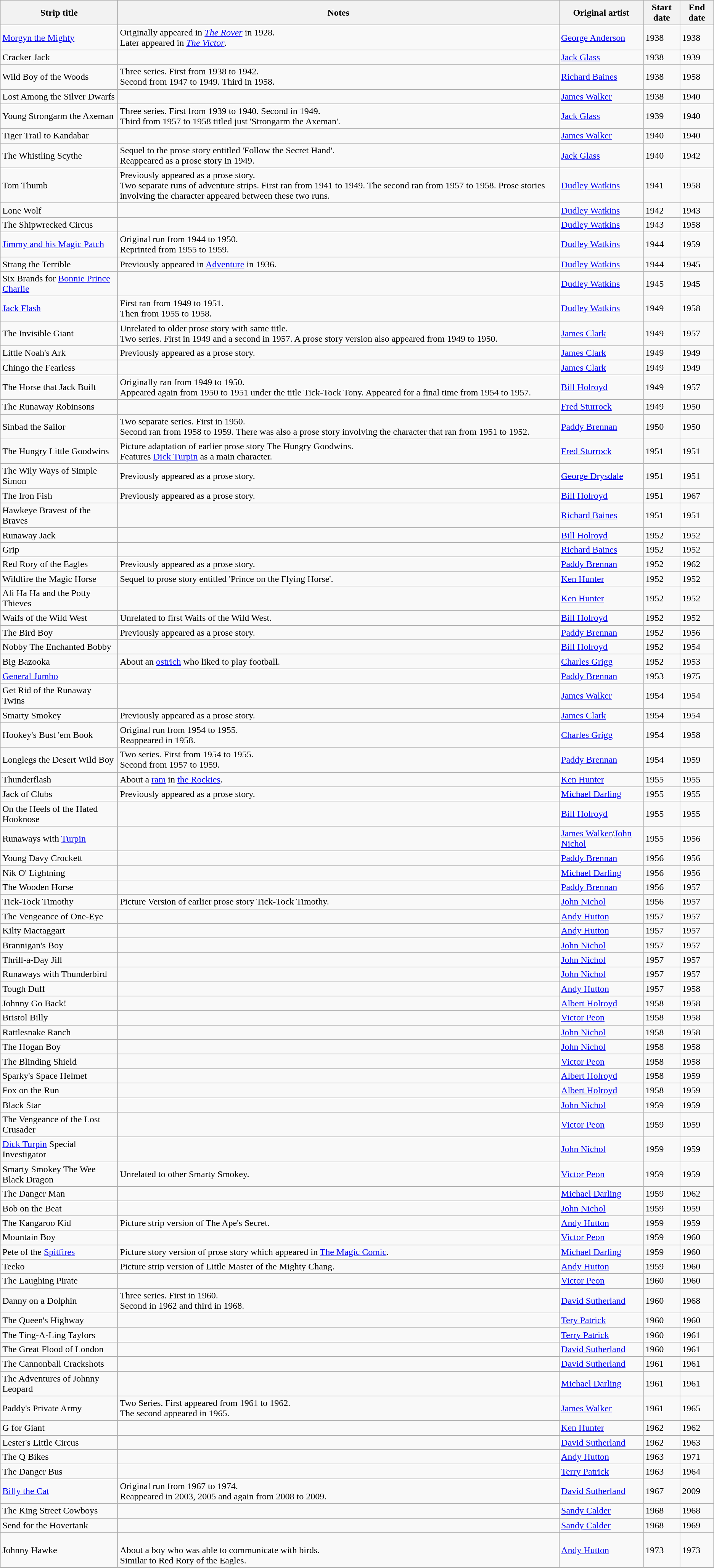<table class="wikitable sortable">
<tr>
<th>Strip title</th>
<th>Notes</th>
<th>Original artist</th>
<th>Start date</th>
<th>End date</th>
</tr>
<tr>
<td><a href='#'>Morgyn the Mighty</a></td>
<td>Originally appeared in <em><a href='#'>The Rover</a></em> in 1928.<br>Later appeared in <em><a href='#'>The Victor</a></em>.</td>
<td><a href='#'>George Anderson</a></td>
<td>1938</td>
<td>1938</td>
</tr>
<tr>
<td>Cracker Jack</td>
<td></td>
<td><a href='#'>Jack Glass</a></td>
<td>1938</td>
<td>1939</td>
</tr>
<tr>
<td>Wild Boy of the Woods</td>
<td>Three series. First from 1938 to 1942.<br>Second from 1947 to 1949. Third in 1958.</td>
<td><a href='#'>Richard Baines</a></td>
<td>1938</td>
<td>1958</td>
</tr>
<tr>
<td>Lost Among the Silver Dwarfs</td>
<td></td>
<td><a href='#'>James Walker</a></td>
<td>1938</td>
<td>1940</td>
</tr>
<tr>
<td>Young Strongarm the Axeman</td>
<td>Three series. First from 1939 to 1940. Second in 1949.<br>Third from 1957 to 1958 titled just 'Strongarm the Axeman'.</td>
<td><a href='#'>Jack Glass</a></td>
<td>1939</td>
<td>1940</td>
</tr>
<tr>
<td>Tiger Trail to Kandabar</td>
<td></td>
<td><a href='#'>James Walker</a></td>
<td>1940</td>
<td>1940</td>
</tr>
<tr>
<td>The Whistling Scythe</td>
<td>Sequel to the prose story entitled 'Follow the Secret Hand'.<br>Reappeared as a prose story in 1949.</td>
<td><a href='#'>Jack Glass</a></td>
<td>1940</td>
<td>1942</td>
</tr>
<tr>
<td>Tom Thumb</td>
<td>Previously appeared as a prose story.<br>Two separate runs of adventure strips.
First ran from 1941 to 1949.
The second ran from 1957 to 1958.
Prose stories involving the character appeared between these two runs.</td>
<td><a href='#'>Dudley Watkins</a></td>
<td>1941</td>
<td>1958</td>
</tr>
<tr>
<td>Lone Wolf</td>
<td></td>
<td><a href='#'>Dudley Watkins</a></td>
<td>1942</td>
<td>1943</td>
</tr>
<tr>
<td>The Shipwrecked Circus</td>
<td></td>
<td><a href='#'>Dudley Watkins</a></td>
<td>1943</td>
<td>1958</td>
</tr>
<tr>
<td><a href='#'>Jimmy and his Magic Patch</a></td>
<td>Original run from 1944 to 1950.<br>Reprinted from 1955 to 1959.</td>
<td><a href='#'>Dudley Watkins</a></td>
<td>1944</td>
<td>1959</td>
</tr>
<tr>
<td>Strang the Terrible</td>
<td>Previously appeared in <a href='#'>Adventure</a> in 1936.</td>
<td><a href='#'>Dudley Watkins</a></td>
<td>1944</td>
<td>1945</td>
</tr>
<tr>
<td>Six Brands for <a href='#'>Bonnie Prince Charlie</a></td>
<td></td>
<td><a href='#'>Dudley Watkins</a></td>
<td>1945</td>
<td>1945</td>
</tr>
<tr>
<td><a href='#'>Jack Flash</a></td>
<td>First ran from 1949 to 1951.<br>Then from 1955 to 1958.</td>
<td><a href='#'>Dudley Watkins</a></td>
<td>1949</td>
<td>1958</td>
</tr>
<tr>
<td>The Invisible Giant</td>
<td>Unrelated to older prose story with same title.<br>Two series. First in 1949 and a second in 1957.
A prose story version also appeared from 1949 to 1950.</td>
<td><a href='#'>James Clark</a></td>
<td>1949</td>
<td>1957</td>
</tr>
<tr>
<td>Little Noah's Ark</td>
<td>Previously appeared as a prose story.</td>
<td><a href='#'>James Clark</a></td>
<td>1949</td>
<td>1949</td>
</tr>
<tr>
<td>Chingo the Fearless</td>
<td></td>
<td><a href='#'>James Clark</a></td>
<td>1949</td>
<td>1949</td>
</tr>
<tr>
<td>The Horse that Jack Built</td>
<td>Originally ran from 1949 to 1950.<br>Appeared again from 1950 to 1951 under the title Tick-Tock Tony. Appeared for a final time from 1954 to 1957.</td>
<td><a href='#'>Bill Holroyd</a></td>
<td>1949</td>
<td>1957</td>
</tr>
<tr>
<td>The Runaway Robinsons</td>
<td></td>
<td><a href='#'>Fred Sturrock</a></td>
<td>1949</td>
<td>1950</td>
</tr>
<tr>
<td>Sinbad the Sailor</td>
<td>Two separate series. First in 1950.<br>Second ran from 1958 to 1959. There was also a prose story involving the character that ran from 1951 to 1952.</td>
<td><a href='#'>Paddy Brennan</a></td>
<td>1950</td>
<td>1950</td>
</tr>
<tr>
<td>The Hungry Little Goodwins</td>
<td>Picture adaptation of earlier prose story The Hungry Goodwins.<br>Features <a href='#'>Dick Turpin</a> as a main character.</td>
<td><a href='#'>Fred Sturrock</a></td>
<td>1951</td>
<td>1951</td>
</tr>
<tr>
<td>The Wily Ways of Simple Simon</td>
<td>Previously appeared as a prose story.</td>
<td><a href='#'>George Drysdale</a></td>
<td>1951</td>
<td>1951</td>
</tr>
<tr>
<td>The Iron Fish</td>
<td>Previously appeared as a prose story.</td>
<td><a href='#'>Bill Holroyd</a></td>
<td>1951</td>
<td>1967</td>
</tr>
<tr>
<td>Hawkeye Bravest of the Braves</td>
<td></td>
<td><a href='#'>Richard Baines</a></td>
<td>1951</td>
<td>1951</td>
</tr>
<tr>
<td>Runaway Jack</td>
<td></td>
<td><a href='#'>Bill Holroyd</a></td>
<td>1952</td>
<td>1952</td>
</tr>
<tr>
<td>Grip</td>
<td></td>
<td><a href='#'>Richard Baines</a></td>
<td>1952</td>
<td>1952</td>
</tr>
<tr>
<td>Red Rory of the Eagles</td>
<td>Previously appeared as a prose story.</td>
<td><a href='#'>Paddy Brennan</a></td>
<td>1952</td>
<td>1962</td>
</tr>
<tr>
<td>Wildfire the Magic Horse</td>
<td>Sequel to prose story entitled 'Prince on the Flying Horse'.</td>
<td><a href='#'>Ken Hunter</a></td>
<td>1952</td>
<td>1952</td>
</tr>
<tr>
<td>Ali Ha Ha and the Potty Thieves</td>
<td></td>
<td><a href='#'>Ken Hunter</a></td>
<td>1952</td>
<td>1952</td>
</tr>
<tr>
<td>Waifs of the Wild West</td>
<td>Unrelated to first Waifs of the Wild West.</td>
<td><a href='#'>Bill Holroyd</a></td>
<td>1952</td>
<td>1952</td>
</tr>
<tr>
<td>The Bird Boy</td>
<td>Previously appeared as a prose story.</td>
<td><a href='#'>Paddy Brennan</a></td>
<td>1952</td>
<td>1956</td>
</tr>
<tr>
<td>Nobby The Enchanted Bobby</td>
<td></td>
<td><a href='#'>Bill Holroyd</a></td>
<td>1952</td>
<td>1954</td>
</tr>
<tr>
<td>Big Bazooka</td>
<td>About an <a href='#'>ostrich</a> who liked to play football.</td>
<td><a href='#'>Charles Grigg</a></td>
<td>1952</td>
<td>1953</td>
</tr>
<tr>
<td><a href='#'>General Jumbo</a></td>
<td></td>
<td><a href='#'>Paddy Brennan</a></td>
<td>1953</td>
<td>1975</td>
</tr>
<tr>
<td>Get Rid of the Runaway Twins</td>
<td></td>
<td><a href='#'>James Walker</a></td>
<td>1954</td>
<td>1954</td>
</tr>
<tr>
<td>Smarty Smokey</td>
<td>Previously appeared as a prose story.</td>
<td><a href='#'>James Clark</a></td>
<td>1954</td>
<td>1954</td>
</tr>
<tr>
<td>Hookey's Bust 'em Book</td>
<td>Original run from 1954 to 1955.<br>Reappeared in 1958.</td>
<td><a href='#'>Charles Grigg</a></td>
<td>1954</td>
<td>1958</td>
</tr>
<tr>
<td>Longlegs the Desert Wild Boy</td>
<td>Two series. First from 1954 to 1955.<br>Second from 1957 to 1959.</td>
<td><a href='#'>Paddy Brennan</a></td>
<td>1954</td>
<td>1959</td>
</tr>
<tr>
<td>Thunderflash</td>
<td>About a <a href='#'>ram</a> in <a href='#'>the Rockies</a>.</td>
<td><a href='#'>Ken Hunter</a></td>
<td>1955</td>
<td>1955</td>
</tr>
<tr>
<td>Jack of Clubs</td>
<td>Previously appeared as a prose story.</td>
<td><a href='#'>Michael Darling</a></td>
<td>1955</td>
<td>1955</td>
</tr>
<tr>
<td>On the Heels of the Hated Hooknose</td>
<td></td>
<td><a href='#'>Bill Holroyd</a></td>
<td>1955</td>
<td>1955</td>
</tr>
<tr>
<td>Runaways with <a href='#'>Turpin</a></td>
<td></td>
<td><a href='#'>James Walker</a>/<a href='#'>John Nichol</a></td>
<td>1955</td>
<td>1956</td>
</tr>
<tr>
<td>Young Davy Crockett</td>
<td></td>
<td><a href='#'>Paddy Brennan</a></td>
<td>1956</td>
<td>1956</td>
</tr>
<tr>
<td>Nik O' Lightning</td>
<td></td>
<td><a href='#'>Michael Darling</a></td>
<td>1956</td>
<td>1956</td>
</tr>
<tr>
<td>The Wooden Horse</td>
<td></td>
<td><a href='#'>Paddy Brennan</a></td>
<td>1956</td>
<td>1957</td>
</tr>
<tr>
<td>Tick-Tock Timothy</td>
<td>Picture Version of earlier prose story Tick-Tock Timothy.</td>
<td><a href='#'>John Nichol</a></td>
<td>1956</td>
<td>1957</td>
</tr>
<tr>
<td>The Vengeance of One-Eye</td>
<td></td>
<td><a href='#'>Andy Hutton</a></td>
<td>1957</td>
<td>1957</td>
</tr>
<tr>
<td>Kilty Mactaggart</td>
<td></td>
<td><a href='#'>Andy Hutton</a></td>
<td>1957</td>
<td>1957</td>
</tr>
<tr>
<td>Brannigan's Boy</td>
<td></td>
<td><a href='#'>John Nichol</a></td>
<td>1957</td>
<td>1957</td>
</tr>
<tr>
<td>Thrill-a-Day Jill</td>
<td></td>
<td><a href='#'>John Nichol</a></td>
<td>1957</td>
<td>1957</td>
</tr>
<tr>
<td>Runaways with Thunderbird</td>
<td></td>
<td><a href='#'>John Nichol</a></td>
<td>1957</td>
<td>1957</td>
</tr>
<tr>
<td>Tough Duff</td>
<td></td>
<td><a href='#'>Andy Hutton</a></td>
<td>1957</td>
<td>1958</td>
</tr>
<tr>
<td>Johnny Go Back!</td>
<td></td>
<td><a href='#'>Albert Holroyd</a></td>
<td>1958</td>
<td>1958</td>
</tr>
<tr>
<td>Bristol Billy</td>
<td></td>
<td><a href='#'>Victor Peon</a></td>
<td>1958</td>
<td>1958</td>
</tr>
<tr>
<td>Rattlesnake Ranch</td>
<td></td>
<td><a href='#'>John Nichol</a></td>
<td>1958</td>
<td>1958</td>
</tr>
<tr>
<td>The Hogan Boy</td>
<td></td>
<td><a href='#'>John Nichol</a></td>
<td>1958</td>
<td>1958</td>
</tr>
<tr>
<td>The Blinding Shield</td>
<td></td>
<td><a href='#'>Victor Peon</a></td>
<td>1958</td>
<td>1958</td>
</tr>
<tr>
<td>Sparky's Space Helmet</td>
<td></td>
<td><a href='#'>Albert Holroyd</a></td>
<td>1958</td>
<td>1959</td>
</tr>
<tr>
<td>Fox on the Run</td>
<td></td>
<td><a href='#'>Albert Holroyd</a></td>
<td>1958</td>
<td>1959</td>
</tr>
<tr>
<td>Black Star</td>
<td></td>
<td><a href='#'>John Nichol</a></td>
<td>1959</td>
<td>1959</td>
</tr>
<tr>
<td>The Vengeance of the Lost Crusader</td>
<td></td>
<td><a href='#'>Victor Peon</a></td>
<td>1959</td>
<td>1959</td>
</tr>
<tr>
<td><a href='#'>Dick Turpin</a> Special Investigator</td>
<td></td>
<td><a href='#'>John Nichol</a></td>
<td>1959</td>
<td>1959</td>
</tr>
<tr>
<td>Smarty Smokey The Wee Black Dragon</td>
<td>Unrelated to other Smarty Smokey.</td>
<td><a href='#'>Victor Peon</a></td>
<td>1959</td>
<td>1959</td>
</tr>
<tr>
<td>The Danger Man</td>
<td></td>
<td><a href='#'>Michael Darling</a></td>
<td>1959</td>
<td>1962</td>
</tr>
<tr>
<td>Bob on the Beat</td>
<td></td>
<td><a href='#'>John Nichol</a></td>
<td>1959</td>
<td>1959</td>
</tr>
<tr>
<td>The Kangaroo Kid</td>
<td>Picture strip version of The Ape's Secret.</td>
<td><a href='#'>Andy Hutton</a></td>
<td>1959</td>
<td>1959</td>
</tr>
<tr>
<td>Mountain Boy</td>
<td></td>
<td><a href='#'>Victor Peon</a></td>
<td>1959</td>
<td>1960</td>
</tr>
<tr>
<td>Pete of the <a href='#'>Spitfires</a></td>
<td>Picture story version of prose story which appeared in <a href='#'>The Magic Comic</a>.</td>
<td><a href='#'>Michael Darling</a></td>
<td>1959</td>
<td>1960</td>
</tr>
<tr>
<td>Teeko</td>
<td>Picture strip version of Little Master of the Mighty Chang.</td>
<td><a href='#'>Andy Hutton</a></td>
<td>1959</td>
<td>1960</td>
</tr>
<tr>
<td>The Laughing Pirate</td>
<td></td>
<td><a href='#'>Victor Peon</a></td>
<td>1960</td>
<td>1960</td>
</tr>
<tr>
<td>Danny on a Dolphin</td>
<td>Three series. First in 1960.<br>Second in 1962 and third in 1968.</td>
<td><a href='#'>David Sutherland</a></td>
<td>1960</td>
<td>1968</td>
</tr>
<tr>
<td>The Queen's Highway</td>
<td></td>
<td><a href='#'>Tery Patrick</a></td>
<td>1960</td>
<td>1960</td>
</tr>
<tr>
<td>The Ting-A-Ling Taylors</td>
<td></td>
<td><a href='#'>Terry Patrick</a></td>
<td>1960</td>
<td>1961</td>
</tr>
<tr>
<td>The Great Flood of London</td>
<td></td>
<td><a href='#'>David Sutherland</a></td>
<td>1960</td>
<td>1961</td>
</tr>
<tr>
<td>The Cannonball Crackshots</td>
<td></td>
<td><a href='#'>David Sutherland</a></td>
<td>1961</td>
<td>1961</td>
</tr>
<tr>
<td>The Adventures of Johnny Leopard</td>
<td></td>
<td><a href='#'>Michael Darling</a></td>
<td>1961</td>
<td>1961</td>
</tr>
<tr>
<td>Paddy's Private Army</td>
<td>Two Series. First appeared from 1961 to 1962.<br>The second appeared in 1965.</td>
<td><a href='#'>James Walker</a></td>
<td>1961</td>
<td>1965</td>
</tr>
<tr>
<td>G for Giant</td>
<td></td>
<td><a href='#'>Ken Hunter</a></td>
<td>1962</td>
<td>1962</td>
</tr>
<tr>
<td>Lester's Little Circus</td>
<td></td>
<td><a href='#'>David Sutherland</a></td>
<td>1962</td>
<td>1963</td>
</tr>
<tr>
<td>The Q Bikes</td>
<td></td>
<td><a href='#'>Andy Hutton</a></td>
<td>1963</td>
<td>1971</td>
</tr>
<tr>
<td>The Danger Bus</td>
<td></td>
<td><a href='#'>Terry Patrick</a></td>
<td>1963</td>
<td>1964</td>
</tr>
<tr>
<td><a href='#'>Billy the Cat</a></td>
<td>Original run from 1967 to 1974.<br>Reappeared in 2003, 2005 and again from 2008 to 2009.</td>
<td><a href='#'>David Sutherland</a></td>
<td>1967</td>
<td>2009</td>
</tr>
<tr>
<td>The King Street Cowboys</td>
<td></td>
<td><a href='#'>Sandy Calder</a></td>
<td>1968</td>
<td>1968</td>
</tr>
<tr>
<td>Send for the Hovertank</td>
<td></td>
<td><a href='#'>Sandy Calder</a></td>
<td>1968</td>
<td>1969</td>
</tr>
<tr>
<td>Johnny Hawke</td>
<td><br>About a boy who was able to communicate with birds.<br>Similar to Red Rory of the Eagles.</td>
<td><a href='#'>Andy Hutton</a></td>
<td>1973</td>
<td>1973</td>
</tr>
</table>
